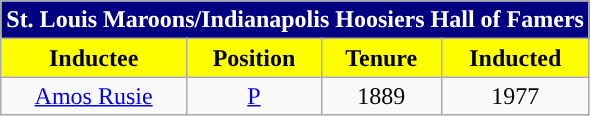<table class="wikitable" style="text-align:center">
<tr>
<th colspan=4 style="background:navy; color:white;">St. Louis Maroons/Indianapolis Hoosiers Hall of Famers</th>
</tr>
<tr>
<th style="background:yellow; color:black;">Inductee</th>
<th style="background:yellow; color:black;">Position</th>
<th style="background:yellow; color:black;">Tenure</th>
<th style="background:yellow; color:black;">Inducted</th>
</tr>
<tr>
<td><a href='#'>Amos Rusie</a></td>
<td><a href='#'>P</a></td>
<td>1889</td>
<td>1977</td>
</tr>
</table>
